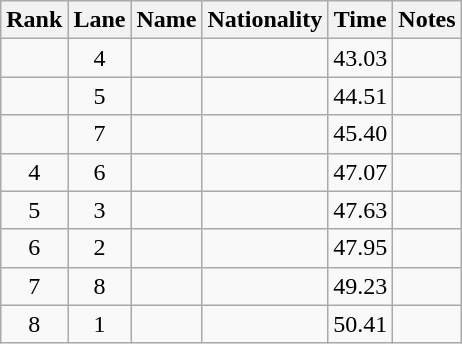<table class="wikitable sortable" style="text-align:center">
<tr>
<th>Rank</th>
<th>Lane</th>
<th>Name</th>
<th>Nationality</th>
<th>Time</th>
<th>Notes</th>
</tr>
<tr>
<td></td>
<td>4</td>
<td align=left></td>
<td align=left></td>
<td>43.03</td>
<td></td>
</tr>
<tr>
<td></td>
<td>5</td>
<td align=left></td>
<td align=left></td>
<td>44.51</td>
<td></td>
</tr>
<tr>
<td></td>
<td>7</td>
<td align=left></td>
<td align=left></td>
<td>45.40</td>
<td></td>
</tr>
<tr>
<td>4</td>
<td>6</td>
<td align=left></td>
<td align=left></td>
<td>47.07</td>
<td></td>
</tr>
<tr>
<td>5</td>
<td>3</td>
<td align=left></td>
<td align=left></td>
<td>47.63</td>
<td></td>
</tr>
<tr>
<td>6</td>
<td>2</td>
<td align=left></td>
<td align=left></td>
<td>47.95</td>
<td></td>
</tr>
<tr>
<td>7</td>
<td>8</td>
<td align=left></td>
<td align=left></td>
<td>49.23</td>
<td></td>
</tr>
<tr>
<td>8</td>
<td>1</td>
<td align=left></td>
<td align=left></td>
<td>50.41</td>
<td></td>
</tr>
</table>
